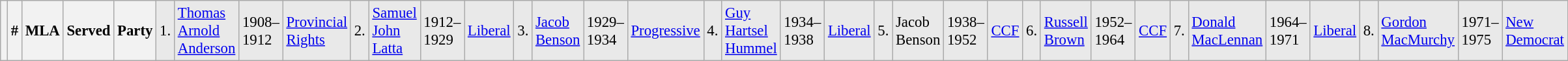<table class="wikitable" style="font-size: 95%; clear:both">
<tr style="background-color:#E9E9E9">
<th></th>
<th style="width: 25px">#</th>
<th style="width: 170px">MLA</th>
<th style="width: 80px">Served</th>
<th style="width: 150px">Party<br></th>
<td>1.</td>
<td><a href='#'>Thomas Arnold Anderson</a></td>
<td>1908–1912</td>
<td><a href='#'>Provincial Rights</a><br></td>
<td>2.</td>
<td><a href='#'>Samuel John Latta</a></td>
<td>1912–1929</td>
<td><a href='#'>Liberal</a><br></td>
<td>3.</td>
<td><a href='#'>Jacob Benson</a></td>
<td>1929–1934</td>
<td><a href='#'>Progressive</a><br></td>
<td>4.</td>
<td><a href='#'>Guy Hartsel Hummel</a></td>
<td>1934–1938</td>
<td><a href='#'>Liberal</a><br></td>
<td>5.</td>
<td>Jacob Benson</td>
<td>1938–1952</td>
<td><a href='#'>CCF</a><br></td>
<td>6.</td>
<td><a href='#'>Russell Brown</a></td>
<td>1952–1964</td>
<td><a href='#'>CCF</a><br></td>
<td>7.</td>
<td><a href='#'>Donald MacLennan</a></td>
<td>1964–1971</td>
<td><a href='#'>Liberal</a><br></td>
<td>8.</td>
<td><a href='#'>Gordon MacMurchy</a></td>
<td>1971–1975</td>
<td><a href='#'>New Democrat</a></td>
</tr>
</table>
